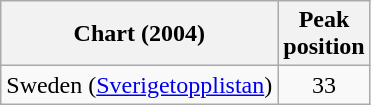<table class="wikitable">
<tr>
<th>Chart (2004)</th>
<th>Peak<br>position</th>
</tr>
<tr>
<td>Sweden (<a href='#'>Sverigetopplistan</a>)</td>
<td align="center">33</td>
</tr>
</table>
